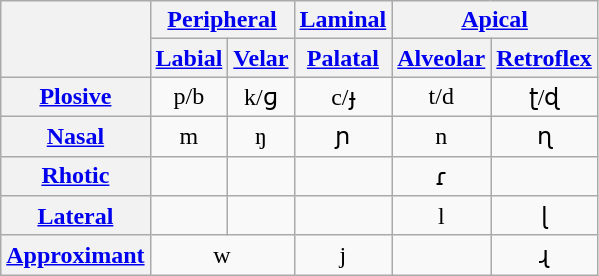<table class="IPA wikitable" style="text-align: center;">
<tr>
<th rowspan="2"></th>
<th colspan="2"><a href='#'>Peripheral</a></th>
<th><a href='#'>Laminal</a></th>
<th colspan="2"><a href='#'>Apical</a></th>
</tr>
<tr>
<th><a href='#'>Labial</a></th>
<th><a href='#'>Velar</a></th>
<th><a href='#'>Palatal</a></th>
<th><a href='#'>Alveolar</a></th>
<th><a href='#'>Retroflex</a></th>
</tr>
<tr>
<th><a href='#'>Plosive</a></th>
<td>p/b</td>
<td>k/ɡ</td>
<td>c/ɟ</td>
<td>t/d</td>
<td>ʈ/ɖ</td>
</tr>
<tr>
<th><a href='#'>Nasal</a></th>
<td>m</td>
<td>ŋ</td>
<td>ɲ</td>
<td>n</td>
<td>ɳ</td>
</tr>
<tr>
<th><a href='#'>Rhotic</a></th>
<td></td>
<td></td>
<td></td>
<td>ɾ</td>
<td></td>
</tr>
<tr>
<th><a href='#'>Lateral</a></th>
<td></td>
<td></td>
<td></td>
<td>l</td>
<td>ɭ</td>
</tr>
<tr>
<th><a href='#'>Approximant</a></th>
<td colspan="2">w</td>
<td>j</td>
<td></td>
<td>ɻ</td>
</tr>
</table>
